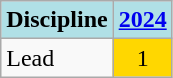<table class="wikitable" style="text-align: center">
<tr>
<th style="background: #b0e0e6">Discipline</th>
<th style="background: #b0e0e6"><a href='#'>2024</a></th>
</tr>
<tr>
<td align="left">Lead</td>
<td style="background: Gold">1</td>
</tr>
</table>
